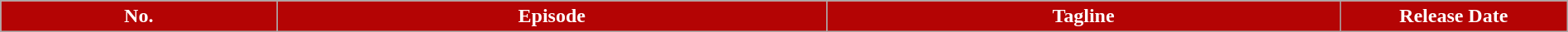<table class="wikitable" style="width:100%; margin:auto;">
<tr>
<th style="color:#fff; background:#b40404;">No.</th>
<th style="color:#fff; background:#b40404;">Episode</th>
<th style="color:#fff; background:#b40404;">Tagline</th>
<th style="color:#fff; background:#b40404; width:11em;">Release Date<br>











































</th>
</tr>
</table>
